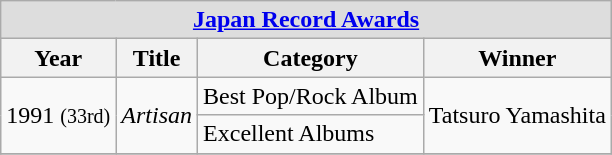<table class="wikitable" border="1">
<tr>
<td colspan=4 bgcolor="#DDDDDD" align=center><strong><a href='#'>Japan Record Awards</a></strong></td>
</tr>
<tr>
<th align="center">Year</th>
<th align="center">Title</th>
<th align="center">Category</th>
<th align="center">Winner</th>
</tr>
<tr>
<td align="left" rowspan=2>1991 <small>(33rd)</small></td>
<td align="left" rowspan=2><em>Artisan</em></td>
<td align="left">Best Pop/Rock Album</td>
<td align="left" rowspan=2>Tatsuro Yamashita</td>
</tr>
<tr>
<td align="left">Excellent Albums</td>
</tr>
<tr>
</tr>
</table>
